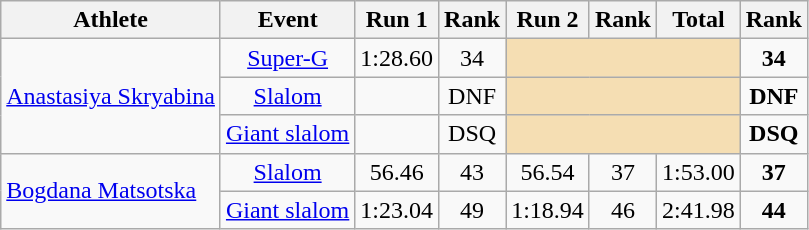<table class="wikitable" border="1">
<tr>
<th>Athlete</th>
<th>Event</th>
<th>Run 1</th>
<th>Rank</th>
<th>Run 2</th>
<th>Rank</th>
<th>Total</th>
<th>Rank</th>
</tr>
<tr align=center>
<td rowspan=3 align=left><a href='#'>Anastasiya Skryabina</a></td>
<td><a href='#'>Super-G</a></td>
<td>1:28.60</td>
<td>34</td>
<td colspan=3 bgcolor=wheat></td>
<td><strong>34</strong></td>
</tr>
<tr align=center>
<td><a href='#'>Slalom</a></td>
<td></td>
<td>DNF</td>
<td colspan=3 bgcolor=wheat></td>
<td><strong>DNF</strong></td>
</tr>
<tr align=center>
<td><a href='#'>Giant slalom</a></td>
<td></td>
<td>DSQ</td>
<td colspan=3 bgcolor=wheat></td>
<td><strong>DSQ</strong></td>
</tr>
<tr align=center>
<td rowspan=2 align=left><a href='#'>Bogdana Matsotska</a></td>
<td><a href='#'>Slalom</a></td>
<td>56.46</td>
<td>43</td>
<td>56.54</td>
<td>37</td>
<td>1:53.00</td>
<td><strong>37</strong></td>
</tr>
<tr align=center>
<td><a href='#'>Giant slalom</a></td>
<td>1:23.04</td>
<td>49</td>
<td>1:18.94</td>
<td>46</td>
<td>2:41.98</td>
<td><strong>44</strong></td>
</tr>
</table>
